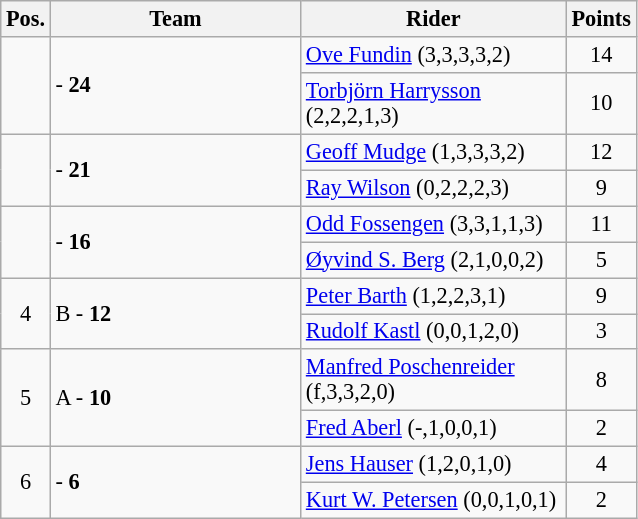<table class=wikitable style="font-size:93%;">
<tr>
<th width=25px>Pos.</th>
<th width=160px>Team</th>
<th width=170px>Rider</th>
<th width=40px>Points</th>
</tr>
<tr align=center >
<td rowspan=2 ></td>
<td rowspan=2 align=left> - <strong>24</strong></td>
<td align=left><a href='#'>Ove Fundin</a> (3,3,3,3,2)</td>
<td>14</td>
</tr>
<tr align=center >
<td align=left><a href='#'>Torbjörn Harrysson</a> (2,2,2,1,3)</td>
<td>10</td>
</tr>
<tr align=center >
<td rowspan=2 ></td>
<td rowspan=2 align=left> - <strong>21</strong></td>
<td align=left><a href='#'>Geoff Mudge</a> (1,3,3,3,2)</td>
<td>12</td>
</tr>
<tr align=center >
<td align=left><a href='#'>Ray Wilson</a> (0,2,2,2,3)</td>
<td>9</td>
</tr>
<tr align=center >
<td rowspan=2 ></td>
<td rowspan=2 align=left> - <strong>16</strong></td>
<td align=left><a href='#'>Odd Fossengen</a> (3,3,1,1,3)</td>
<td>11</td>
</tr>
<tr align=center >
<td align=left><a href='#'>Øyvind S. Berg</a> (2,1,0,0,2)</td>
<td>5</td>
</tr>
<tr align=center>
<td rowspan=2>4</td>
<td rowspan=2 align=left> B - <strong>12</strong></td>
<td align=left><a href='#'>Peter Barth</a> (1,2,2,3,1)</td>
<td>9</td>
</tr>
<tr align=center>
<td align=left><a href='#'>Rudolf Kastl</a> (0,0,1,2,0)</td>
<td>3</td>
</tr>
<tr align=center>
<td rowspan=2>5</td>
<td rowspan=2 align=left> A - <strong>10</strong></td>
<td align=left><a href='#'>Manfred Poschenreider</a> (f,3,3,2,0)</td>
<td>8</td>
</tr>
<tr align=center>
<td align=left><a href='#'>Fred Aberl</a> (-,1,0,0,1)</td>
<td>2</td>
</tr>
<tr align=center>
<td rowspan=2>6</td>
<td rowspan=2 align=left> - <strong>6</strong></td>
<td align=left><a href='#'>Jens Hauser</a> (1,2,0,1,0)</td>
<td>4</td>
</tr>
<tr align=center>
<td align=left><a href='#'>Kurt W. Petersen</a> (0,0,1,0,1)</td>
<td>2</td>
</tr>
</table>
